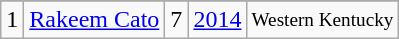<table class="wikitable">
<tr>
</tr>
<tr>
<td>1</td>
<td><a href='#'>Rakeem Cato</a></td>
<td><abbr>7</abbr></td>
<td><a href='#'>2014</a></td>
<td style="font-size:80%;">Western Kentucky</td>
</tr>
</table>
